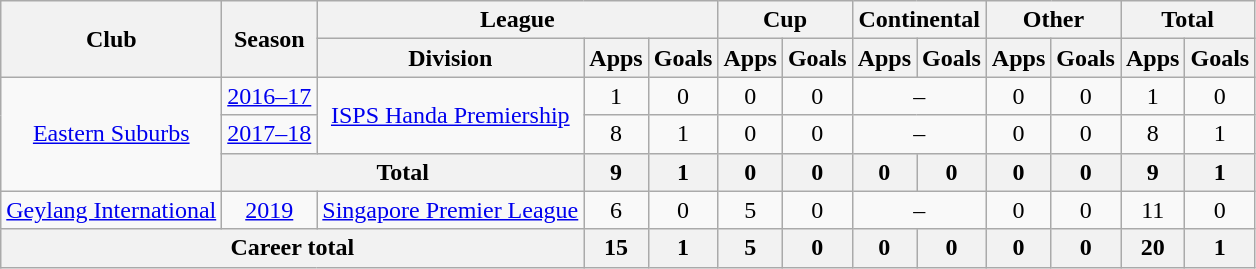<table class="wikitable" style="text-align: center">
<tr>
<th rowspan="2">Club</th>
<th rowspan="2">Season</th>
<th colspan="3">League</th>
<th colspan="2">Cup</th>
<th colspan="2">Continental</th>
<th colspan="2">Other</th>
<th colspan="2">Total</th>
</tr>
<tr>
<th>Division</th>
<th>Apps</th>
<th>Goals</th>
<th>Apps</th>
<th>Goals</th>
<th>Apps</th>
<th>Goals</th>
<th>Apps</th>
<th>Goals</th>
<th>Apps</th>
<th>Goals</th>
</tr>
<tr>
<td rowspan="3"><a href='#'>Eastern Suburbs</a></td>
<td><a href='#'>2016–17</a></td>
<td rowspan="2"><a href='#'>ISPS Handa Premiership</a></td>
<td>1</td>
<td>0</td>
<td>0</td>
<td>0</td>
<td colspan="2">–</td>
<td>0</td>
<td>0</td>
<td>1</td>
<td>0</td>
</tr>
<tr>
<td><a href='#'>2017–18</a></td>
<td>8</td>
<td>1</td>
<td>0</td>
<td>0</td>
<td colspan="2">–</td>
<td>0</td>
<td>0</td>
<td>8</td>
<td>1</td>
</tr>
<tr>
<th colspan=2>Total</th>
<th>9</th>
<th>1</th>
<th>0</th>
<th>0</th>
<th>0</th>
<th>0</th>
<th>0</th>
<th>0</th>
<th>9</th>
<th>1</th>
</tr>
<tr>
<td><a href='#'>Geylang International</a></td>
<td><a href='#'>2019</a></td>
<td><a href='#'>Singapore Premier League</a></td>
<td>6</td>
<td>0</td>
<td>5</td>
<td>0</td>
<td colspan="2">–</td>
<td>0</td>
<td>0</td>
<td>11</td>
<td>0</td>
</tr>
<tr>
<th colspan=3>Career total</th>
<th>15</th>
<th>1</th>
<th>5</th>
<th>0</th>
<th>0</th>
<th>0</th>
<th>0</th>
<th>0</th>
<th>20</th>
<th>1</th>
</tr>
</table>
